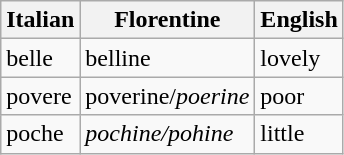<table class="wikitable">
<tr>
<th>Italian</th>
<th>Florentine</th>
<th>English</th>
</tr>
<tr>
<td>belle</td>
<td>belline</td>
<td>lovely</td>
</tr>
<tr>
<td>povere</td>
<td>poverine/<em>poerine</em></td>
<td>poor</td>
</tr>
<tr>
<td>poche</td>
<td><em>pochine/pohine</em></td>
<td>little</td>
</tr>
</table>
